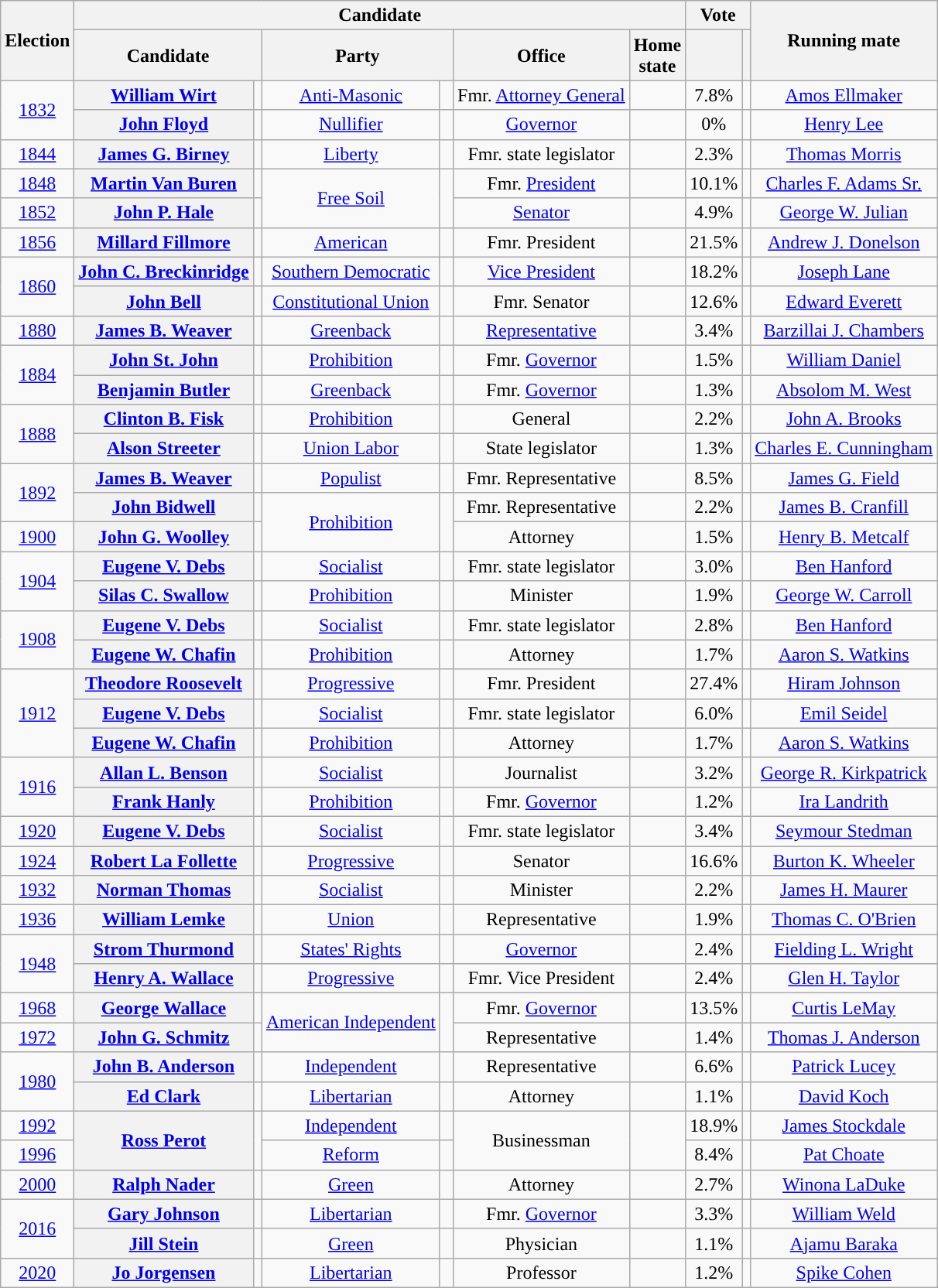<table class="wikitable sortable" style="text-align:center;">
<tr>
<th rowspan=2>Election</th>
<th colspan=6>Candidate</th>
<th colspan=2>Vote</th>
<th rowspan=2>Running mate</th>
</tr>
<tr>
<th colspan=2>Candidate</th>
<th colspan=2>Party</th>
<th>Office</th>
<th>Home<br>state</th>
<th data-sort-type="number"></th>
<th data-sort-type="number"></th>
</tr>
<tr>
<td rowspan=2><a href='#'>1832</a></td>
<th><a href='#'>William Wirt</a></th>
<td></td>
<td><a href='#'>Anti-Masonic</a></td>
<td style="background-color:"> </td>
<td data-sort-value= "execAttorneyGeneralf">Fmr. <a href='#'>Attorney General</a></td>
<td></td>
<td>7.8%</td>
<td></td>
<td><a href='#'>Amos Ellmaker</a></td>
</tr>
<tr>
<th><a href='#'>John Floyd</a></th>
<td></td>
<td><a href='#'>Nullifier</a></td>
<td style="background-color:"> </td>
<td data-sort-value= "stateGovernor"><a href='#'>Governor</a></td>
<td></td>
<td>0%</td>
<td></td>
<td><a href='#'>Henry Lee</a></td>
</tr>
<tr>
<td><a href='#'>1844</a></td>
<th><a href='#'>James G. Birney</a></th>
<td></td>
<td><a href='#'>Liberty</a></td>
<td style="background-color:"> </td>
<td data-sort-value= "statelegislatorf">Fmr. state legislator</td>
<td></td>
<td>2.3%</td>
<td></td>
<td><a href='#'>Thomas Morris</a></td>
</tr>
<tr>
<td><a href='#'>1848</a></td>
<th><a href='#'>Martin Van Buren</a></th>
<td></td>
<td rowspan=2><a href='#'>Free Soil</a></td>
<td rowspan=2 style="background-color:"> </td>
<td data-sort-value= "execPresidentf">Fmr. <a href='#'>President</a></td>
<td></td>
<td>10.1%</td>
<td></td>
<td><a href='#'>Charles F. Adams Sr.</a></td>
</tr>
<tr>
<td><a href='#'>1852</a></td>
<th><a href='#'>John P. Hale</a></th>
<td></td>
<td data-sort-value = "legSenator"><a href='#'>Senator</a></td>
<td></td>
<td>4.9%</td>
<td></td>
<td><a href='#'>George W. Julian</a></td>
</tr>
<tr>
<td><a href='#'>1856</a></td>
<th><a href='#'>Millard Fillmore</a></th>
<td></td>
<td><a href='#'>American</a></td>
<td style="background-color:"> </td>
<td data-sort-value= "execPresidentf">Fmr. President</td>
<td></td>
<td>21.5%</td>
<td></td>
<td><a href='#'>Andrew J. Donelson</a></td>
</tr>
<tr>
<td rowspan=2><a href='#'>1860</a></td>
<th><a href='#'>John C. Breckinridge</a></th>
<td></td>
<td><a href='#'>Southern Democratic</a></td>
<td style="background-color:"> </td>
<td data-sort-value= "execVice President"><a href='#'>Vice President</a></td>
<td></td>
<td>18.2%</td>
<td></td>
<td><a href='#'>Joseph Lane</a></td>
</tr>
<tr>
<th><a href='#'>John Bell</a></th>
<td></td>
<td><a href='#'>Constitutional Union</a></td>
<td style="background-color:"> </td>
<td data-sort-value = "legSenatorf">Fmr. Senator</td>
<td></td>
<td>12.6%</td>
<td></td>
<td><a href='#'>Edward Everett</a></td>
</tr>
<tr>
<td><a href='#'>1880</a></td>
<th><a href='#'>James B. Weaver</a></th>
<td></td>
<td><a href='#'>Greenback</a></td>
<td style="background-color:"> </td>
<td data-sort-value= "legHouse"><a href='#'>Representative</a></td>
<td></td>
<td>3.4%</td>
<td></td>
<td><a href='#'>Barzillai J. Chambers</a></td>
</tr>
<tr>
<td rowspan=2><a href='#'>1884</a></td>
<th><a href='#'>John St. John</a></th>
<td></td>
<td><a href='#'>Prohibition</a></td>
<td style="background-color:"> </td>
<td data-sort-value= "stategovernorf">Fmr. <a href='#'>Governor</a></td>
<td></td>
<td>1.5%</td>
<td></td>
<td><a href='#'>William Daniel</a></td>
</tr>
<tr>
<th><a href='#'>Benjamin Butler</a></th>
<td></td>
<td><a href='#'>Greenback</a></td>
<td style="background-color:"> </td>
<td data-sort-value= "stategovernorf">Fmr. <a href='#'>Governor</a></td>
<td></td>
<td>1.3%</td>
<td></td>
<td><a href='#'>Absolom M. West</a></td>
</tr>
<tr>
<td rowspan=2><a href='#'>1888</a></td>
<th><a href='#'>Clinton B. Fisk</a></th>
<td></td>
<td><a href='#'>Prohibition</a></td>
<td style="background-color:"> </td>
<td data-sort-value= "milGeneral">General</td>
<td></td>
<td>2.2%</td>
<td></td>
<td><a href='#'>John A. Brooks</a></td>
</tr>
<tr>
<th><a href='#'>Alson Streeter</a></th>
<td></td>
<td><a href='#'>Union Labor</a></td>
<td style="background-color:"> </td>
<td data-sort-value= "statelegislator">State legislator</td>
<td></td>
<td>1.3%</td>
<td></td>
<td><a href='#'>Charles E. Cunningham</a></td>
</tr>
<tr>
<td rowspan=2><a href='#'>1892</a></td>
<th><a href='#'>James B. Weaver</a></th>
<td></td>
<td><a href='#'>Populist</a></td>
<td style="background-color:"> </td>
<td data-sort-value= "legHousef">Fmr. Representative</td>
<td></td>
<td>8.5%</td>
<td></td>
<td><a href='#'>James G. Field</a></td>
</tr>
<tr>
<th><a href='#'>John Bidwell</a></th>
<td></td>
<td rowspan=2><a href='#'>Prohibition</a></td>
<td rowspan=2 style="background-color:"> </td>
<td data-sort-value= "legHousef">Fmr. Representative</td>
<td></td>
<td>2.2%</td>
<td></td>
<td><a href='#'>James B. Cranfill</a></td>
</tr>
<tr>
<td><a href='#'>1900</a></td>
<th><a href='#'>John G. Woolley</a></th>
<td></td>
<td data-sort-value= "zattorney">Attorney</td>
<td></td>
<td>1.5%</td>
<td></td>
<td><a href='#'>Henry B. Metcalf</a></td>
</tr>
<tr>
<td rowspan=2><a href='#'>1904</a></td>
<th><a href='#'>Eugene V. Debs</a></th>
<td></td>
<td><a href='#'>Socialist</a></td>
<td style="background-color:"> </td>
<td data-sort-value= "statelegislatorf">Fmr. state legislator</td>
<td></td>
<td>3.0%</td>
<td></td>
<td><a href='#'>Ben Hanford</a></td>
</tr>
<tr>
<th><a href='#'>Silas C. Swallow</a></th>
<td></td>
<td><a href='#'>Prohibition</a></td>
<td style="background-color:"> </td>
<td data-sort-value= "zminister">Minister</td>
<td></td>
<td>1.9%</td>
<td></td>
<td><a href='#'>George W. Carroll</a></td>
</tr>
<tr>
<td rowspan=2><a href='#'>1908</a></td>
<th><a href='#'>Eugene V. Debs</a></th>
<td></td>
<td><a href='#'>Socialist</a></td>
<td style="background-color:"> </td>
<td data-sort-value= "statelegislatorf">Fmr. state legislator</td>
<td></td>
<td>2.8%</td>
<td></td>
<td><a href='#'>Ben Hanford</a></td>
</tr>
<tr>
<th><a href='#'>Eugene W. Chafin</a></th>
<td></td>
<td><a href='#'>Prohibition</a></td>
<td style="background-color:"> </td>
<td data-sort-value= "zattorney">Attorney</td>
<td></td>
<td>1.7%</td>
<td></td>
<td><a href='#'>Aaron S. Watkins</a></td>
</tr>
<tr>
<td rowspan=3><a href='#'>1912</a></td>
<th><a href='#'>Theodore Roosevelt</a></th>
<td></td>
<td><a href='#'>Progressive</a></td>
<td style="background-color:"> </td>
<td data-sort-value= "execPresidentf">Fmr. President</td>
<td></td>
<td>27.4%</td>
<td></td>
<td><a href='#'>Hiram Johnson</a></td>
</tr>
<tr>
<th><a href='#'>Eugene V. Debs</a></th>
<td></td>
<td><a href='#'>Socialist</a></td>
<td style="background-color:"> </td>
<td data-sort-value= "statelegislatorf">Fmr. state legislator</td>
<td></td>
<td>6.0%</td>
<td></td>
<td><a href='#'>Emil Seidel</a></td>
</tr>
<tr>
<th><a href='#'>Eugene W. Chafin</a></th>
<td></td>
<td><a href='#'>Prohibition</a></td>
<td style="background-color:"> </td>
<td data-sort-value= "zattorney">Attorney</td>
<td></td>
<td>1.7%</td>
<td></td>
<td><a href='#'>Aaron S. Watkins</a></td>
</tr>
<tr>
<td rowspan=2><a href='#'>1916</a></td>
<th><a href='#'>Allan L. Benson</a></th>
<td></td>
<td><a href='#'>Socialist</a></td>
<td style="background-color:"> </td>
<td data-sort-value= "zjournalist">Journalist</td>
<td></td>
<td>3.2%</td>
<td></td>
<td><a href='#'>George R. Kirkpatrick</a></td>
</tr>
<tr>
<th><a href='#'>Frank Hanly</a></th>
<td></td>
<td><a href='#'>Prohibition</a></td>
<td style="background-color:"> </td>
<td data-sort-value= "stategovernorf">Fmr. <a href='#'>Governor</a></td>
<td></td>
<td>1.2%</td>
<td></td>
<td><a href='#'>Ira Landrith</a></td>
</tr>
<tr>
<td><a href='#'>1920</a></td>
<th><a href='#'>Eugene V. Debs</a></th>
<td></td>
<td><a href='#'>Socialist</a></td>
<td style="background-color:"> </td>
<td data-sort-value= "statelegislatorf">Fmr. state legislator</td>
<td></td>
<td>3.4%</td>
<td></td>
<td><a href='#'>Seymour Stedman</a></td>
</tr>
<tr>
<td><a href='#'>1924</a></td>
<th><a href='#'>Robert La Follette</a></th>
<td></td>
<td><a href='#'>Progressive</a></td>
<td style="background-color:"> </td>
<td data-sort-value = "legSenator">Senator</td>
<td></td>
<td>16.6%</td>
<td></td>
<td><a href='#'>Burton K. Wheeler</a></td>
</tr>
<tr>
<td><a href='#'>1932</a></td>
<th><a href='#'>Norman Thomas</a></th>
<td></td>
<td><a href='#'>Socialist</a></td>
<td style="background-color:"> </td>
<td data-sort-value= "zMinister">Minister</td>
<td></td>
<td>2.2%</td>
<td></td>
<td><a href='#'>James H. Maurer</a></td>
</tr>
<tr>
<td><a href='#'>1936</a></td>
<th><a href='#'>William Lemke</a></th>
<td></td>
<td><a href='#'>Union</a></td>
<td style="background-color:"> </td>
<td data-sort-value= "legHouse">Representative</td>
<td></td>
<td>1.9%</td>
<td></td>
<td><a href='#'>Thomas C. O'Brien</a></td>
</tr>
<tr>
<td rowspan=2><a href='#'>1948</a></td>
<th><a href='#'>Strom Thurmond</a></th>
<td></td>
<td><a href='#'>States' Rights</a></td>
<td style="background-color:"> </td>
<td data-sort-value= "stateGovernor"><a href='#'>Governor</a></td>
<td></td>
<td>2.4%</td>
<td></td>
<td><a href='#'>Fielding L. Wright</a></td>
</tr>
<tr>
<th><a href='#'>Henry A. Wallace</a></th>
<td></td>
<td><a href='#'>Progressive</a></td>
<td style="background-color:"> </td>
<td data-sort-value= "execVice Presidentf">Fmr. Vice President</td>
<td></td>
<td>2.4%</td>
<td></td>
<td><a href='#'>Glen H. Taylor</a></td>
</tr>
<tr>
<td><a href='#'>1968</a></td>
<th><a href='#'>George Wallace</a></th>
<td></td>
<td rowspan=2><a href='#'>American Independent</a></td>
<td rowspan=2 style="background-color:"> </td>
<td data-sort-value= "stateGovernorf">Fmr. <a href='#'>Governor</a></td>
<td></td>
<td>13.5%</td>
<td></td>
<td><a href='#'>Curtis LeMay</a></td>
</tr>
<tr>
<td><a href='#'>1972</a></td>
<th><a href='#'>John G. Schmitz</a></th>
<td></td>
<td data-sort-value= "legHouse">Representative</td>
<td></td>
<td>1.4%</td>
<td></td>
<td><a href='#'>Thomas J. Anderson</a></td>
</tr>
<tr>
<td rowspan=2><a href='#'>1980</a></td>
<th><a href='#'>John B. Anderson</a></th>
<td></td>
<td><a href='#'>Independent</a></td>
<td style="background-color:"> </td>
<td data-sort-value= "legHouse">Representative</td>
<td></td>
<td>6.6%</td>
<td></td>
<td><a href='#'>Patrick Lucey</a></td>
</tr>
<tr>
<th><a href='#'>Ed Clark</a></th>
<td></td>
<td><a href='#'>Libertarian</a></td>
<td style="background-color:"> </td>
<td data-sort-value= "zAttorney">Attorney</td>
<td></td>
<td>1.1%</td>
<td></td>
<td><a href='#'>David Koch</a></td>
</tr>
<tr>
<td><a href='#'>1992</a></td>
<th rowspan=2><a href='#'>Ross Perot</a></th>
<td rowspan=2></td>
<td><a href='#'>Independent</a></td>
<td style="background-color:"> </td>
<td rowspan=2 data-sort-value="zBusinessman">Businessman</td>
<td rowspan=2></td>
<td>18.9%</td>
<td></td>
<td><a href='#'>James Stockdale</a></td>
</tr>
<tr>
<td><a href='#'>1996</a></td>
<td><a href='#'>Reform</a></td>
<td style="background-color:"> </td>
<td>8.4%</td>
<td></td>
<td><a href='#'>Pat Choate</a></td>
</tr>
<tr>
<td><a href='#'>2000</a></td>
<th><a href='#'>Ralph Nader</a></th>
<td></td>
<td><a href='#'>Green</a></td>
<td style="background-color:"> </td>
<td data-sort-value= "zattorney">Attorney</td>
<td></td>
<td>2.7%</td>
<td></td>
<td><a href='#'>Winona LaDuke</a></td>
</tr>
<tr>
<td rowspan=2><a href='#'>2016</a></td>
<th><a href='#'>Gary Johnson</a></th>
<td></td>
<td><a href='#'>Libertarian</a></td>
<td style="background-color:"> </td>
<td data-sort-value= "stateGovernorf">Fmr. <a href='#'>Governor</a></td>
<td></td>
<td>3.3%</td>
<td></td>
<td><a href='#'>William Weld</a></td>
</tr>
<tr>
<th><a href='#'>Jill Stein</a></th>
<td></td>
<td><a href='#'>Green</a></td>
<td style="background-color:"> </td>
<td data-sort-value= "zPhysician">Physician</td>
<td></td>
<td>1.1%</td>
<td></td>
<td><a href='#'>Ajamu Baraka</a></td>
</tr>
<tr>
<td><a href='#'>2020</a></td>
<th><a href='#'>Jo Jorgensen</a></th>
<td></td>
<td><a href='#'>Libertarian</a></td>
<td style="background-color:"> </td>
<td data-sort-value= "zProfessor">Professor</td>
<td></td>
<td>1.2%</td>
<td></td>
<td><a href='#'>Spike Cohen</a></td>
</tr>
</table>
